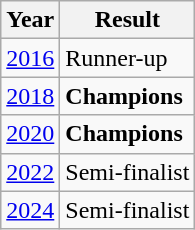<table class="wikitable">
<tr>
<th>Year</th>
<th>Result</th>
</tr>
<tr>
<td><a href='#'>2016</a></td>
<td> Runner-up</td>
</tr>
<tr>
<td><a href='#'>2018</a></td>
<td><strong> Champions</strong></td>
</tr>
<tr>
<td><a href='#'>2020</a></td>
<td><strong> Champions</strong></td>
</tr>
<tr>
<td><a href='#'>2022</a></td>
<td> Semi-finalist</td>
</tr>
<tr>
<td><a href='#'>2024</a></td>
<td> Semi-finalist</td>
</tr>
</table>
